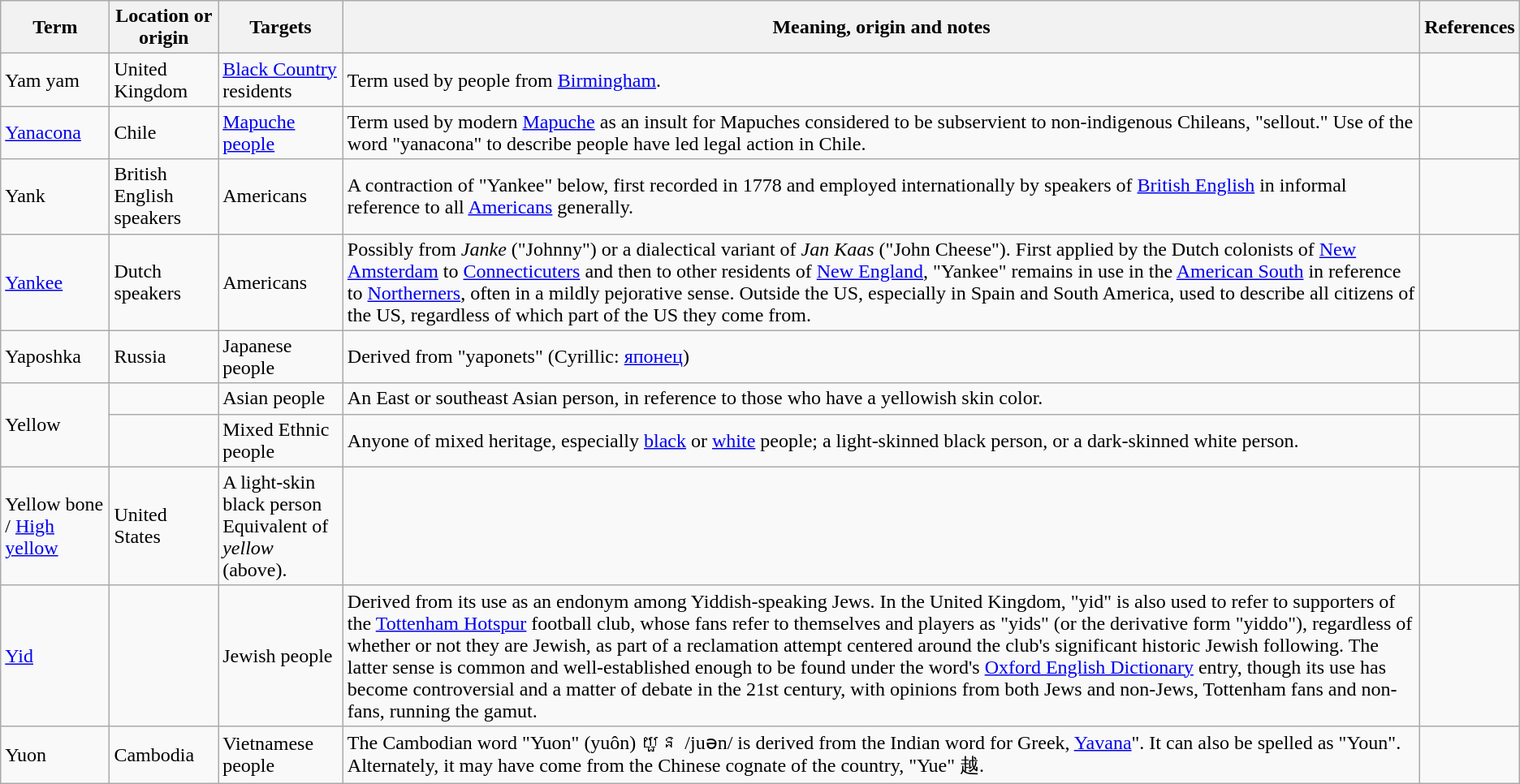<table class="wikitable">
<tr>
<th>Term</th>
<th>Location or origin</th>
<th>Targets</th>
<th>Meaning, origin and notes</th>
<th>References</th>
</tr>
<tr>
<td>Yam yam</td>
<td>United Kingdom</td>
<td><a href='#'>Black Country</a> residents</td>
<td>Term used by people from <a href='#'>Birmingham</a>.</td>
<td></td>
</tr>
<tr>
<td><a href='#'>Yanacona</a></td>
<td>Chile</td>
<td><a href='#'>Mapuche people</a></td>
<td>Term used by modern <a href='#'>Mapuche</a> as an insult for Mapuches considered to be subservient to non-indigenous Chileans, "sellout." Use of the word "yanacona" to describe people have led legal action in Chile.</td>
<td></td>
</tr>
<tr>
<td>Yank</td>
<td>British English speakers</td>
<td>Americans</td>
<td>A contraction of "Yankee" below, first recorded in 1778 and employed internationally by speakers of <a href='#'>British English</a> in informal reference to all <a href='#'>Americans</a> generally.</td>
<td></td>
</tr>
<tr>
<td><a href='#'>Yankee</a></td>
<td>Dutch speakers</td>
<td>Americans</td>
<td>Possibly from <em>Janke</em> ("Johnny") or a dialectical variant of <em>Jan Kaas</em> ("John Cheese"). First applied by the Dutch colonists of <a href='#'>New Amsterdam</a> to <a href='#'>Connecticuters</a> and then to other residents of <a href='#'>New England</a>, "Yankee" remains in use in the <a href='#'>American South</a> in reference to <a href='#'>Northerners</a>, often in a mildly pejorative sense. Outside the US, especially in Spain and South America, used to describe all citizens of the US, regardless of which part of the US they come from.</td>
<td></td>
</tr>
<tr>
<td>Yaposhka</td>
<td>Russia</td>
<td>Japanese people</td>
<td>Derived from "yaponets" (Cyrillic: <a href='#'>японец</a>)</td>
<td></td>
</tr>
<tr>
<td rowspan="2">Yellow</td>
<td></td>
<td>Asian people</td>
<td>An East or southeast Asian person, in reference to those who have a yellowish skin color.</td>
<td></td>
</tr>
<tr>
<td></td>
<td>Mixed Ethnic people</td>
<td>Anyone of mixed heritage, especially <a href='#'>black</a> or <a href='#'>white</a> people; a light-skinned black person, or a dark-skinned white person.</td>
<td></td>
</tr>
<tr>
<td>Yellow bone / <a href='#'>High yellow</a></td>
<td>United States</td>
<td>A light-skin black person<br>Equivalent of <em>yellow</em> (above).</td>
<td></td>
<td></td>
</tr>
<tr>
<td><a href='#'>Yid</a></td>
<td></td>
<td>Jewish people</td>
<td>Derived from its use as an endonym among Yiddish-speaking Jews. In the United Kingdom, "yid" is also used to refer to supporters of the <a href='#'>Tottenham Hotspur</a> football club, whose fans refer to themselves and players as "yids" (or the derivative form "yiddo"), regardless of whether or not they are Jewish, as part of a reclamation attempt centered around the club's significant historic Jewish following. The latter sense is common and well-established enough to be found under the word's <a href='#'>Oxford English Dictionary</a> entry, though its use has become controversial and a matter of debate in the 21st century, with opinions from both Jews and non-Jews, Tottenham fans and non-fans, running the gamut.</td>
<td></td>
</tr>
<tr>
<td>Yuon</td>
<td>Cambodia</td>
<td>Vietnamese people</td>
<td>The Cambodian word "Yuon" (yuôn) យួន /juən/ is derived from the Indian word for Greek, <a href='#'>Yavana</a>". It can also be spelled as "Youn". Alternately, it may have come from the Chinese cognate of the country, "Yue" 越.</td>
<td></td>
</tr>
</table>
